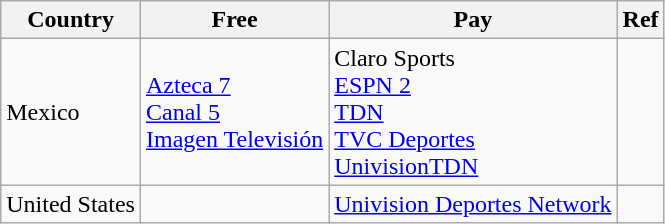<table class="wikitable">
<tr>
<th>Country</th>
<th>Free</th>
<th>Pay</th>
<th>Ref</th>
</tr>
<tr>
<td>Mexico</td>
<td><a href='#'>Azteca 7</a><br><a href='#'>Canal 5</a><br><a href='#'>Imagen Televisión</a></td>
<td>Claro Sports<br><a href='#'>ESPN 2</a><br><a href='#'>TDN</a><br><a href='#'>TVC Deportes</a><br><a href='#'>UnivisionTDN</a></td>
<td></td>
</tr>
<tr>
<td>United States</td>
<td></td>
<td><a href='#'>Univision Deportes Network</a></td>
</tr>
</table>
